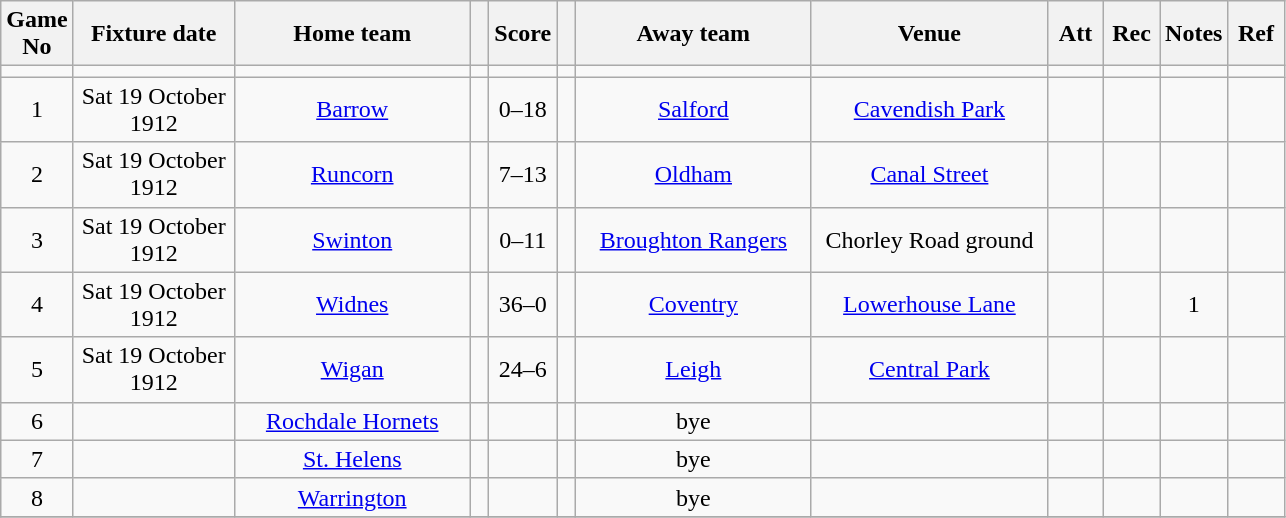<table class="wikitable" style="text-align:center;">
<tr>
<th width=20 abbr="No">Game No</th>
<th width=100 abbr="Date">Fixture date</th>
<th width=150 abbr="Home team">Home team</th>
<th width=5 abbr="space"></th>
<th width=20 abbr="Score">Score</th>
<th width=5 abbr="space"></th>
<th width=150 abbr="Away team">Away team</th>
<th width=150 abbr="Venue">Venue</th>
<th width=30 abbr="Att">Att</th>
<th width=30 abbr="Rec">Rec</th>
<th width=20 abbr="Notes">Notes</th>
<th width=30 abbr="Ref">Ref</th>
</tr>
<tr>
<td></td>
<td></td>
<td></td>
<td></td>
<td></td>
<td></td>
<td></td>
<td></td>
<td></td>
<td></td>
<td></td>
</tr>
<tr>
<td>1</td>
<td>Sat 19 October 1912</td>
<td><a href='#'>Barrow</a></td>
<td></td>
<td>0–18</td>
<td></td>
<td><a href='#'>Salford</a></td>
<td><a href='#'>Cavendish Park</a></td>
<td></td>
<td></td>
<td></td>
<td></td>
</tr>
<tr>
<td>2</td>
<td>Sat 19 October 1912</td>
<td><a href='#'>Runcorn</a></td>
<td></td>
<td>7–13</td>
<td></td>
<td><a href='#'>Oldham</a></td>
<td><a href='#'>Canal Street</a></td>
<td></td>
<td></td>
<td></td>
<td></td>
</tr>
<tr>
<td>3</td>
<td>Sat 19 October 1912</td>
<td><a href='#'>Swinton</a></td>
<td></td>
<td>0–11</td>
<td></td>
<td><a href='#'>Broughton Rangers</a></td>
<td>Chorley Road ground</td>
<td></td>
<td></td>
<td></td>
<td></td>
</tr>
<tr>
<td>4</td>
<td>Sat 19 October 1912</td>
<td><a href='#'>Widnes</a></td>
<td></td>
<td>36–0</td>
<td></td>
<td><a href='#'>Coventry</a></td>
<td><a href='#'>Lowerhouse Lane</a></td>
<td></td>
<td></td>
<td>1</td>
<td></td>
</tr>
<tr>
<td>5</td>
<td>Sat 19 October 1912</td>
<td><a href='#'>Wigan</a></td>
<td></td>
<td>24–6</td>
<td></td>
<td><a href='#'>Leigh</a></td>
<td><a href='#'>Central Park</a></td>
<td></td>
<td></td>
<td></td>
<td></td>
</tr>
<tr>
<td>6</td>
<td></td>
<td><a href='#'>Rochdale Hornets</a></td>
<td></td>
<td></td>
<td></td>
<td>bye</td>
<td></td>
<td></td>
<td></td>
<td></td>
<td></td>
</tr>
<tr>
<td>7</td>
<td></td>
<td><a href='#'>St. Helens</a></td>
<td></td>
<td></td>
<td></td>
<td>bye</td>
<td></td>
<td></td>
<td></td>
<td></td>
<td></td>
</tr>
<tr>
<td>8</td>
<td></td>
<td><a href='#'>Warrington</a></td>
<td></td>
<td></td>
<td></td>
<td>bye</td>
<td></td>
<td></td>
<td></td>
<td></td>
<td></td>
</tr>
<tr>
</tr>
</table>
